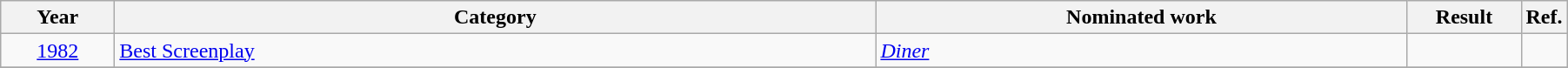<table class=wikitable>
<tr>
<th scope="col" style="width:5em;">Year</th>
<th scope="col" style="width:36em;">Category</th>
<th scope="col" style="width:25em;">Nominated work</th>
<th scope="col" style="width:5em;">Result</th>
<th>Ref.</th>
</tr>
<tr>
<td style="text-align:center;"><a href='#'>1982</a></td>
<td><a href='#'>Best Screenplay</a></td>
<td><em><a href='#'>Diner</a></em></td>
<td></td>
<td style="text-align:center;"></td>
</tr>
<tr>
</tr>
</table>
